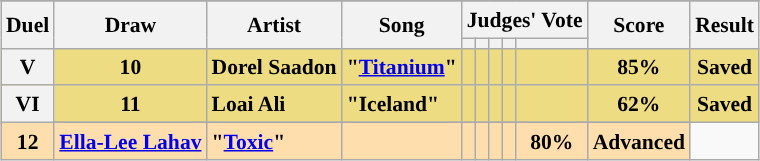<table class="sortable wikitable" style="margin: 1em auto 1em auto; text-align:center; font-size:90%; line-height:18px;">
<tr>
</tr>
<tr>
<th rowspan="2" class="unsortable">Duel</th>
<th rowspan="2">Draw</th>
<th rowspan="2">Artist</th>
<th rowspan="2">Song</th>
<th colspan="5" class="unsortable">Judges' Vote</th>
<th rowspan="2">Score</th>
<th rowspan="2">Result</th>
</tr>
<tr>
<th class="unsortable"></th>
<th class="unsortable"></th>
<th class="unsortable"></th>
<th class="unsortable"></th>
<th class="unsortable"></th>
</tr>
<tr style="font-weight:bold; background:#eedc82;">
<th>V</th>
<td>10</td>
<td align="left">Dorel Saadon</td>
<td align="left">"<a href='#'>Titanium</a>"</td>
<td></td>
<td></td>
<td></td>
<td></td>
<td></td>
<td>85%</td>
<td>Saved</td>
</tr>
<tr style="font-weight:bold; background:#eedc82;">
<th rowspan="2">VI</th>
<td>11</td>
<td align="left">Loai Ali</td>
<td align="left">"Iceland"</td>
<td></td>
<td></td>
<td></td>
<td></td>
<td></td>
<td>62%</td>
<td>Saved</td>
</tr>
<tr>
</tr>
<tr style="font-weight:bold; background:navajowhite;">
<td>12</td>
<td align="left"><a href='#'>Ella-Lee Lahav</a></td>
<td align="left">"<a href='#'>Toxic</a>"</td>
<td></td>
<td></td>
<td></td>
<td></td>
<td></td>
<td>80%</td>
<td>Advanced</td>
</tr>
</table>
